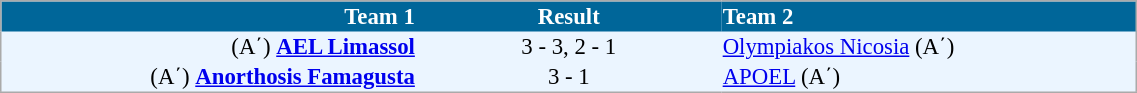<table cellspacing="0" style="background: #EBF5FF; border: 1px #aaa solid; border-collapse: collapse; font-size: 95%;" width=60%>
<tr bgcolor=#006699 style="color:white;">
<th width=30% align="right">Team 1</th>
<th width=22% align="center">Result</th>
<th width=30% align="left">Team 2</th>
</tr>
<tr>
<td align=right>(A΄) <strong><a href='#'>AEL Limassol</a></strong></td>
<td align=center>3 - 3, 2 - 1</td>
<td align=left><a href='#'>Olympiakos Nicosia</a> (A΄)</td>
</tr>
<tr>
<td align=right>(A΄) <strong><a href='#'>Anorthosis Famagusta</a></strong></td>
<td align=center>3 - 1</td>
<td align=left><a href='#'>APOEL</a> (A΄)</td>
</tr>
<tr>
</tr>
</table>
